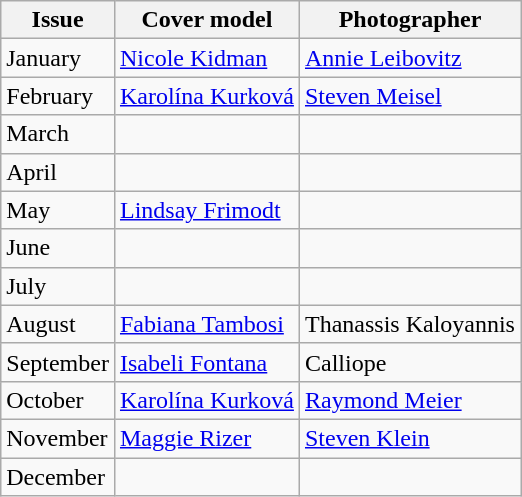<table class="sortable wikitable">
<tr>
<th>Issue</th>
<th>Cover model</th>
<th>Photographer</th>
</tr>
<tr>
<td>January</td>
<td><a href='#'>Nicole Kidman</a></td>
<td><a href='#'>Annie Leibovitz</a></td>
</tr>
<tr>
<td>February</td>
<td><a href='#'>Karolína Kurková</a></td>
<td><a href='#'>Steven Meisel</a></td>
</tr>
<tr>
<td>March</td>
<td></td>
<td></td>
</tr>
<tr>
<td>April</td>
<td></td>
<td></td>
</tr>
<tr>
<td>May</td>
<td><a href='#'>Lindsay Frimodt</a></td>
<td></td>
</tr>
<tr>
<td>June</td>
<td></td>
<td></td>
</tr>
<tr>
<td>July</td>
<td></td>
<td></td>
</tr>
<tr>
<td>August</td>
<td><a href='#'>Fabiana Tambosi</a></td>
<td>Thanassis Kaloyannis</td>
</tr>
<tr>
<td>September</td>
<td><a href='#'>Isabeli Fontana</a></td>
<td>Calliope</td>
</tr>
<tr>
<td>October</td>
<td><a href='#'>Karolína Kurková</a></td>
<td><a href='#'>Raymond Meier</a></td>
</tr>
<tr>
<td>November</td>
<td><a href='#'>Maggie Rizer</a></td>
<td><a href='#'>Steven Klein</a></td>
</tr>
<tr>
<td>December</td>
<td></td>
<td></td>
</tr>
</table>
